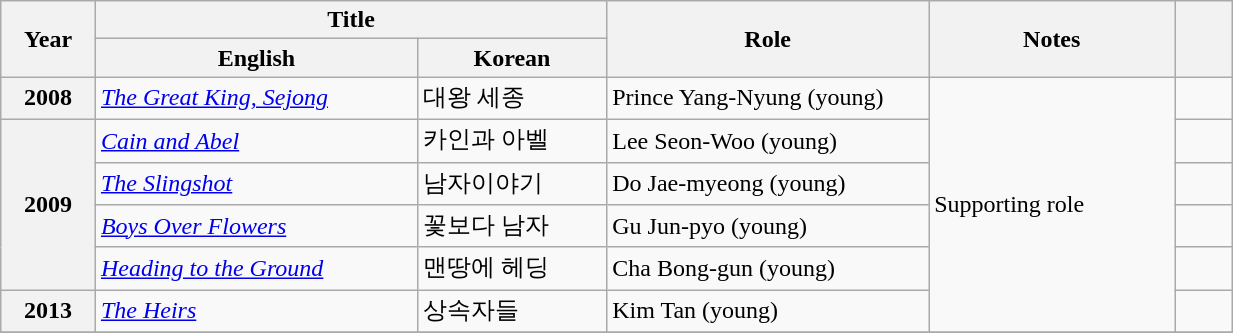<table class="wikitable sortable plainrowheaders" style="width:65%">
<tr>
<th scope="col" rowspan="2" style="width:5%">Year</th>
<th scope="col" colspan="2" style="width:30%">Title</th>
<th scope="col" rowspan="2" style="width:17%">Role</th>
<th scope="col" rowspan="2" style="width:13%">Notes</th>
<th scope="col" rowspan="2" class="unsortable" style="width:3%"></th>
</tr>
<tr>
<th scope="col" style="width:17%">English</th>
<th scope="col" style="width:10%">Korean</th>
</tr>
<tr>
<th scope="row">2008</th>
<td><em><a href='#'>The Great King, Sejong</a></em></td>
<td>대왕 세종</td>
<td>Prince Yang-Nyung (young)</td>
<td rowspan="6">Supporting role</td>
<td style="text-align:center"></td>
</tr>
<tr>
<th scope="row" rowspan="4">2009</th>
<td><em><a href='#'>Cain and Abel</a></em></td>
<td>카인과 아벨</td>
<td>Lee Seon-Woo (young)</td>
<td style="text-align:center"></td>
</tr>
<tr>
<td><em><a href='#'>The Slingshot</a></em></td>
<td>남자이야기</td>
<td>Do Jae-myeong (young)</td>
<td style="text-align:center"></td>
</tr>
<tr>
<td><em><a href='#'>Boys Over Flowers</a></em></td>
<td>꽃보다 남자</td>
<td>Gu Jun-pyo (young)</td>
<td style="text-align:center"></td>
</tr>
<tr>
<td><em><a href='#'>Heading to the Ground</a></em></td>
<td>맨땅에 헤딩</td>
<td>Cha Bong-gun (young)</td>
<td style="text-align:center"></td>
</tr>
<tr>
<th scope="row">2013</th>
<td><em><a href='#'>The Heirs</a></em></td>
<td>상속자들</td>
<td>Kim Tan (young)</td>
<td style="text-align:center"></td>
</tr>
<tr>
</tr>
</table>
